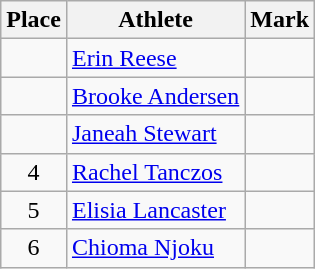<table class="wikitable">
<tr>
<th>Place</th>
<th>Athlete</th>
<th>Mark</th>
</tr>
<tr>
<td align=center></td>
<td><a href='#'>Erin Reese</a></td>
<td></td>
</tr>
<tr>
<td align=center></td>
<td><a href='#'>Brooke Andersen</a></td>
<td></td>
</tr>
<tr>
<td align=center></td>
<td><a href='#'>Janeah Stewart</a></td>
<td></td>
</tr>
<tr>
<td align=center>4</td>
<td><a href='#'>Rachel Tanczos</a></td>
<td></td>
</tr>
<tr>
<td align=center>5</td>
<td><a href='#'>Elisia Lancaster</a></td>
<td></td>
</tr>
<tr>
<td align=center>6</td>
<td><a href='#'>Chioma Njoku</a></td>
<td></td>
</tr>
</table>
